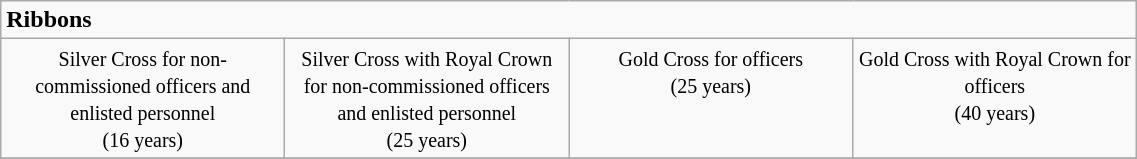<table align=center class=wikitable width=60%>
<tr>
<td colspan=5><strong>Ribbons</strong></td>
</tr>
<tr>
<td width=20% valign=top align=center><small> Silver Cross for non-commissioned officers and enlisted personnel<br>(16 years)</small></td>
<td width=20% valign=top align=center><small> Silver Cross with Royal Crown for non-commissioned officers and enlisted personnel <br>(25 years)</small></td>
<td width=20% valign=top align=center><small> Gold Cross for officers<br>(25 years)</small></td>
<td width=20% valign=top align=center><small> Gold Cross with Royal Crown for officers<br>(40 years)</small></td>
</tr>
<tr>
</tr>
</table>
